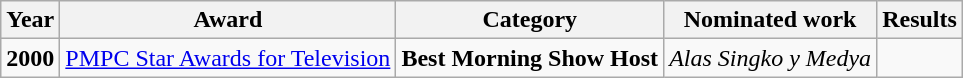<table class="wikitable">
<tr>
<th>Year</th>
<th>Award</th>
<th>Category</th>
<th>Nominated work</th>
<th>Results</th>
</tr>
<tr>
<td><strong>2000</strong></td>
<td><a href='#'>PMPC Star Awards for Television</a></td>
<td><strong>Best Morning Show Host</strong></td>
<td align=center><em>Alas Singko y Medya</em></td>
<td></td>
</tr>
</table>
